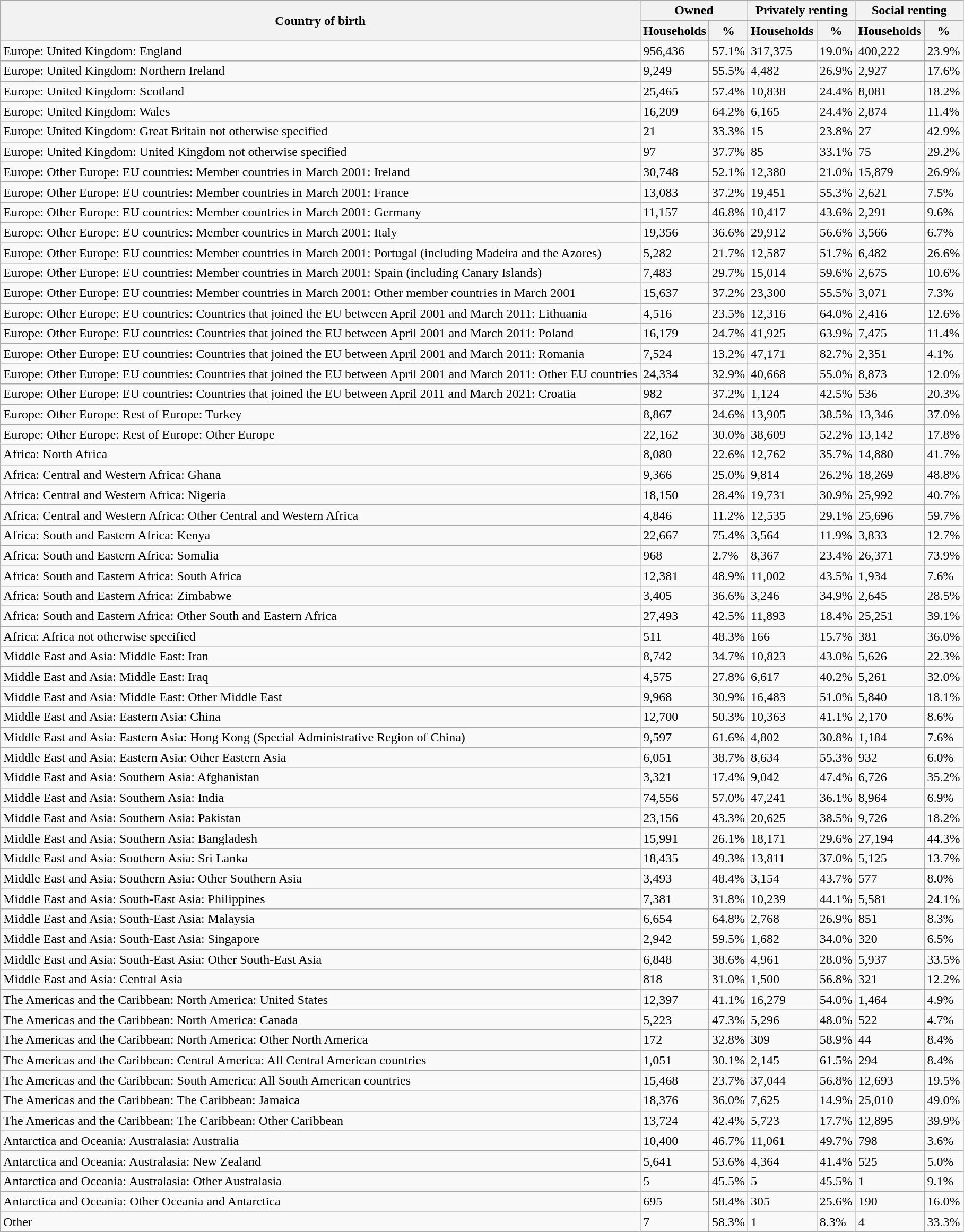<table class="wikitable sortable mw-collapsible mw-collapsed">
<tr>
<th rowspan="2">Country of birth</th>
<th colspan="2">Owned</th>
<th colspan="2">Privately renting</th>
<th colspan="2">Social renting</th>
</tr>
<tr>
<th>Households</th>
<th>%</th>
<th>Households</th>
<th>%</th>
<th>Households</th>
<th>%</th>
</tr>
<tr>
<td>Europe:  United Kingdom: England</td>
<td>956,436</td>
<td>57.1%</td>
<td>317,375</td>
<td>19.0%</td>
<td>400,222</td>
<td>23.9%</td>
</tr>
<tr>
<td>Europe: United Kingdom: Northern Ireland</td>
<td>9,249</td>
<td>55.5%</td>
<td>4,482</td>
<td>26.9%</td>
<td>2,927</td>
<td>17.6%</td>
</tr>
<tr>
<td>Europe: United  Kingdom: Scotland</td>
<td>25,465</td>
<td>57.4%</td>
<td>10,838</td>
<td>24.4%</td>
<td>8,081</td>
<td>18.2%</td>
</tr>
<tr>
<td>Europe: United Kingdom: Wales</td>
<td>16,209</td>
<td>64.2%</td>
<td>6,165</td>
<td>24.4%</td>
<td>2,874</td>
<td>11.4%</td>
</tr>
<tr>
<td>Europe: United  Kingdom: Great Britain not otherwise specified</td>
<td>21</td>
<td>33.3%</td>
<td>15</td>
<td>23.8%</td>
<td>27</td>
<td>42.9%</td>
</tr>
<tr>
<td>Europe: United Kingdom: United Kingdom not  otherwise specified</td>
<td>97</td>
<td>37.7%</td>
<td>85</td>
<td>33.1%</td>
<td>75</td>
<td>29.2%</td>
</tr>
<tr>
<td>Europe: Other Europe:  EU countries: Member countries in March 2001: Ireland</td>
<td>30,748</td>
<td>52.1%</td>
<td>12,380</td>
<td>21.0%</td>
<td>15,879</td>
<td>26.9%</td>
</tr>
<tr>
<td>Europe: Other Europe: EU countries: Member  countries in March 2001: France</td>
<td>13,083</td>
<td>37.2%</td>
<td>19,451</td>
<td>55.3%</td>
<td>2,621</td>
<td>7.5%</td>
</tr>
<tr>
<td>Europe: Other Europe:  EU countries: Member countries in March 2001: Germany</td>
<td>11,157</td>
<td>46.8%</td>
<td>10,417</td>
<td>43.6%</td>
<td>2,291</td>
<td>9.6%</td>
</tr>
<tr>
<td>Europe: Other Europe: EU countries: Member  countries in March 2001: Italy</td>
<td>19,356</td>
<td>36.6%</td>
<td>29,912</td>
<td>56.6%</td>
<td>3,566</td>
<td>6.7%</td>
</tr>
<tr>
<td>Europe: Other Europe:  EU countries: Member countries in March 2001: Portugal (including Madeira and  the Azores)</td>
<td>5,282</td>
<td>21.7%</td>
<td>12,587</td>
<td>51.7%</td>
<td>6,482</td>
<td>26.6%</td>
</tr>
<tr>
<td>Europe: Other Europe: EU countries: Member  countries in March 2001: Spain (including Canary Islands)</td>
<td>7,483</td>
<td>29.7%</td>
<td>15,014</td>
<td>59.6%</td>
<td>2,675</td>
<td>10.6%</td>
</tr>
<tr>
<td>Europe: Other Europe:  EU countries: Member countries in March 2001: Other member countries in March  2001</td>
<td>15,637</td>
<td>37.2%</td>
<td>23,300</td>
<td>55.5%</td>
<td>3,071</td>
<td>7.3%</td>
</tr>
<tr>
<td>Europe: Other Europe: EU countries: Countries that  joined the EU between April 2001 and March 2011: Lithuania</td>
<td>4,516</td>
<td>23.5%</td>
<td>12,316</td>
<td>64.0%</td>
<td>2,416</td>
<td>12.6%</td>
</tr>
<tr>
<td>Europe: Other Europe:  EU countries: Countries that joined the EU between April 2001 and March 2011:  Poland</td>
<td>16,179</td>
<td>24.7%</td>
<td>41,925</td>
<td>63.9%</td>
<td>7,475</td>
<td>11.4%</td>
</tr>
<tr>
<td>Europe: Other Europe: EU countries: Countries that  joined the EU between April 2001 and March 2011: Romania</td>
<td>7,524</td>
<td>13.2%</td>
<td>47,171</td>
<td>82.7%</td>
<td>2,351</td>
<td>4.1%</td>
</tr>
<tr>
<td>Europe: Other Europe:  EU countries: Countries that joined the EU between April 2001 and March 2011:  Other EU countries</td>
<td>24,334</td>
<td>32.9%</td>
<td>40,668</td>
<td>55.0%</td>
<td>8,873</td>
<td>12.0%</td>
</tr>
<tr>
<td>Europe: Other Europe: EU countries: Countries that  joined the EU between April 2011 and March 2021: Croatia</td>
<td>982</td>
<td>37.2%</td>
<td>1,124</td>
<td>42.5%</td>
<td>536</td>
<td>20.3%</td>
</tr>
<tr>
<td>Europe: Other Europe:  Rest of Europe: Turkey</td>
<td>8,867</td>
<td>24.6%</td>
<td>13,905</td>
<td>38.5%</td>
<td>13,346</td>
<td>37.0%</td>
</tr>
<tr>
<td>Europe: Other Europe: Rest of Europe: Other Europe</td>
<td>22,162</td>
<td>30.0%</td>
<td>38,609</td>
<td>52.2%</td>
<td>13,142</td>
<td>17.8%</td>
</tr>
<tr>
<td>Africa: North Africa</td>
<td>8,080</td>
<td>22.6%</td>
<td>12,762</td>
<td>35.7%</td>
<td>14,880</td>
<td>41.7%</td>
</tr>
<tr>
<td>Africa: Central and Western Africa: Ghana</td>
<td>9,366</td>
<td>25.0%</td>
<td>9,814</td>
<td>26.2%</td>
<td>18,269</td>
<td>48.8%</td>
</tr>
<tr>
<td>Africa: Central and  Western Africa: Nigeria</td>
<td>18,150</td>
<td>28.4%</td>
<td>19,731</td>
<td>30.9%</td>
<td>25,992</td>
<td>40.7%</td>
</tr>
<tr>
<td>Africa: Central and Western Africa: Other Central  and Western Africa</td>
<td>4,846</td>
<td>11.2%</td>
<td>12,535</td>
<td>29.1%</td>
<td>25,696</td>
<td>59.7%</td>
</tr>
<tr>
<td>Africa: South and  Eastern Africa: Kenya</td>
<td>22,667</td>
<td>75.4%</td>
<td>3,564</td>
<td>11.9%</td>
<td>3,833</td>
<td>12.7%</td>
</tr>
<tr>
<td>Africa: South and Eastern Africa: Somalia</td>
<td>968</td>
<td>2.7%</td>
<td>8,367</td>
<td>23.4%</td>
<td>26,371</td>
<td>73.9%</td>
</tr>
<tr>
<td>Africa: South and  Eastern Africa: South Africa</td>
<td>12,381</td>
<td>48.9%</td>
<td>11,002</td>
<td>43.5%</td>
<td>1,934</td>
<td>7.6%</td>
</tr>
<tr>
<td>Africa: South and Eastern Africa: Zimbabwe</td>
<td>3,405</td>
<td>36.6%</td>
<td>3,246</td>
<td>34.9%</td>
<td>2,645</td>
<td>28.5%</td>
</tr>
<tr>
<td>Africa: South and  Eastern Africa: Other South and Eastern Africa</td>
<td>27,493</td>
<td>42.5%</td>
<td>11,893</td>
<td>18.4%</td>
<td>25,251</td>
<td>39.1%</td>
</tr>
<tr>
<td>Africa: Africa not otherwise specified</td>
<td>511</td>
<td>48.3%</td>
<td>166</td>
<td>15.7%</td>
<td>381</td>
<td>36.0%</td>
</tr>
<tr>
<td>Middle East and Asia:  Middle East: Iran</td>
<td>8,742</td>
<td>34.7%</td>
<td>10,823</td>
<td>43.0%</td>
<td>5,626</td>
<td>22.3%</td>
</tr>
<tr>
<td>Middle East and Asia: Middle East: Iraq</td>
<td>4,575</td>
<td>27.8%</td>
<td>6,617</td>
<td>40.2%</td>
<td>5,261</td>
<td>32.0%</td>
</tr>
<tr>
<td>Middle East and Asia:  Middle East: Other Middle East</td>
<td>9,968</td>
<td>30.9%</td>
<td>16,483</td>
<td>51.0%</td>
<td>5,840</td>
<td>18.1%</td>
</tr>
<tr>
<td>Middle East and Asia: Eastern Asia: China</td>
<td>12,700</td>
<td>50.3%</td>
<td>10,363</td>
<td>41.1%</td>
<td>2,170</td>
<td>8.6%</td>
</tr>
<tr>
<td>Middle East and Asia:  Eastern Asia: Hong Kong (Special Administrative Region of China)</td>
<td>9,597</td>
<td>61.6%</td>
<td>4,802</td>
<td>30.8%</td>
<td>1,184</td>
<td>7.6%</td>
</tr>
<tr>
<td>Middle East and Asia: Eastern Asia: Other Eastern  Asia</td>
<td>6,051</td>
<td>38.7%</td>
<td>8,634</td>
<td>55.3%</td>
<td>932</td>
<td>6.0%</td>
</tr>
<tr>
<td>Middle East and Asia:  Southern Asia: Afghanistan</td>
<td>3,321</td>
<td>17.4%</td>
<td>9,042</td>
<td>47.4%</td>
<td>6,726</td>
<td>35.2%</td>
</tr>
<tr>
<td>Middle East and Asia: Southern Asia: India</td>
<td>74,556</td>
<td>57.0%</td>
<td>47,241</td>
<td>36.1%</td>
<td>8,964</td>
<td>6.9%</td>
</tr>
<tr>
<td>Middle East and Asia:  Southern Asia: Pakistan</td>
<td>23,156</td>
<td>43.3%</td>
<td>20,625</td>
<td>38.5%</td>
<td>9,726</td>
<td>18.2%</td>
</tr>
<tr>
<td>Middle East and Asia: Southern Asia: Bangladesh</td>
<td>15,991</td>
<td>26.1%</td>
<td>18,171</td>
<td>29.6%</td>
<td>27,194</td>
<td>44.3%</td>
</tr>
<tr>
<td>Middle East and Asia:  Southern Asia: Sri Lanka</td>
<td>18,435</td>
<td>49.3%</td>
<td>13,811</td>
<td>37.0%</td>
<td>5,125</td>
<td>13.7%</td>
</tr>
<tr>
<td>Middle East and Asia: Southern Asia: Other Southern  Asia</td>
<td>3,493</td>
<td>48.4%</td>
<td>3,154</td>
<td>43.7%</td>
<td>577</td>
<td>8.0%</td>
</tr>
<tr>
<td>Middle East and Asia:  South-East Asia: Philippines</td>
<td>7,381</td>
<td>31.8%</td>
<td>10,239</td>
<td>44.1%</td>
<td>5,581</td>
<td>24.1%</td>
</tr>
<tr>
<td>Middle East and Asia: South-East Asia: Malaysia</td>
<td>6,654</td>
<td>64.8%</td>
<td>2,768</td>
<td>26.9%</td>
<td>851</td>
<td>8.3%</td>
</tr>
<tr>
<td>Middle East and Asia:  South-East Asia: Singapore</td>
<td>2,942</td>
<td>59.5%</td>
<td>1,682</td>
<td>34.0%</td>
<td>320</td>
<td>6.5%</td>
</tr>
<tr>
<td>Middle East and Asia: South-East Asia: Other  South-East Asia</td>
<td>6,848</td>
<td>38.6%</td>
<td>4,961</td>
<td>28.0%</td>
<td>5,937</td>
<td>33.5%</td>
</tr>
<tr>
<td>Middle East and Asia:  Central Asia</td>
<td>818</td>
<td>31.0%</td>
<td>1,500</td>
<td>56.8%</td>
<td>321</td>
<td>12.2%</td>
</tr>
<tr>
<td>The Americas and the Caribbean: North America:  United States</td>
<td>12,397</td>
<td>41.1%</td>
<td>16,279</td>
<td>54.0%</td>
<td>1,464</td>
<td>4.9%</td>
</tr>
<tr>
<td>The Americas and the  Caribbean: North America: Canada</td>
<td>5,223</td>
<td>47.3%</td>
<td>5,296</td>
<td>48.0%</td>
<td>522</td>
<td>4.7%</td>
</tr>
<tr>
<td>The Americas and the Caribbean: North America:  Other North America</td>
<td>172</td>
<td>32.8%</td>
<td>309</td>
<td>58.9%</td>
<td>44</td>
<td>8.4%</td>
</tr>
<tr>
<td>The Americas and the  Caribbean: Central America: All Central American countries</td>
<td>1,051</td>
<td>30.1%</td>
<td>2,145</td>
<td>61.5%</td>
<td>294</td>
<td>8.4%</td>
</tr>
<tr>
<td>The Americas and the Caribbean: South America: All  South American countries</td>
<td>15,468</td>
<td>23.7%</td>
<td>37,044</td>
<td>56.8%</td>
<td>12,693</td>
<td>19.5%</td>
</tr>
<tr>
<td>The Americas and the  Caribbean: The Caribbean: Jamaica</td>
<td>18,376</td>
<td>36.0%</td>
<td>7,625</td>
<td>14.9%</td>
<td>25,010</td>
<td>49.0%</td>
</tr>
<tr>
<td>The Americas and the Caribbean: The Caribbean:  Other Caribbean</td>
<td>13,724</td>
<td>42.4%</td>
<td>5,723</td>
<td>17.7%</td>
<td>12,895</td>
<td>39.9%</td>
</tr>
<tr>
<td>Antarctica and  Oceania: Australasia: Australia</td>
<td>10,400</td>
<td>46.7%</td>
<td>11,061</td>
<td>49.7%</td>
<td>798</td>
<td>3.6%</td>
</tr>
<tr>
<td>Antarctica and Oceania: Australasia: New Zealand</td>
<td>5,641</td>
<td>53.6%</td>
<td>4,364</td>
<td>41.4%</td>
<td>525</td>
<td>5.0%</td>
</tr>
<tr>
<td>Antarctica and  Oceania: Australasia: Other Australasia</td>
<td>5</td>
<td>45.5%</td>
<td>5</td>
<td>45.5%</td>
<td>1</td>
<td>9.1%</td>
</tr>
<tr>
<td>Antarctica and Oceania: Other Oceania and  Antarctica</td>
<td>695</td>
<td>58.4%</td>
<td>305</td>
<td>25.6%</td>
<td>190</td>
<td>16.0%</td>
</tr>
<tr>
<td>Other</td>
<td>7</td>
<td>58.3%</td>
<td>1</td>
<td>8.3%</td>
<td>4</td>
<td>33.3%</td>
</tr>
</table>
